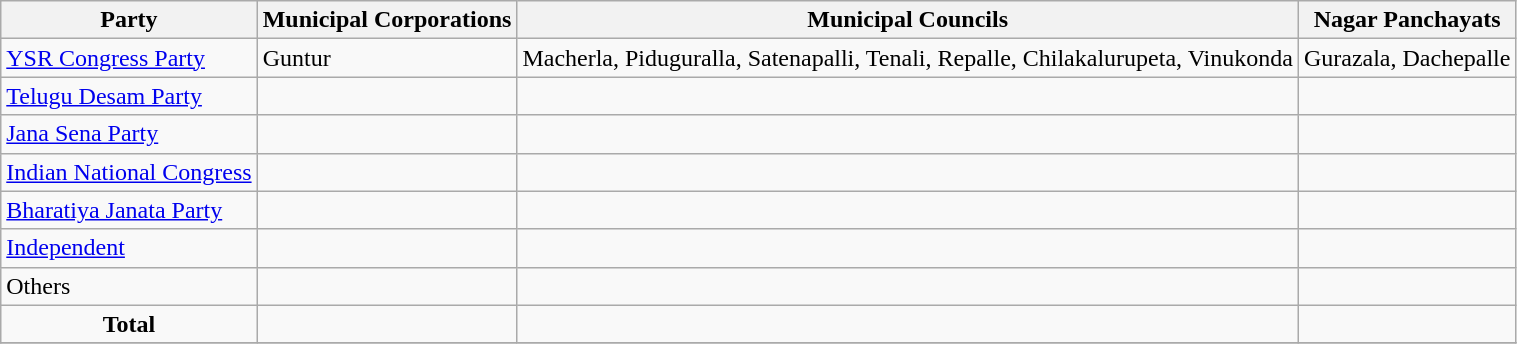<table class="wikitable sortable">
<tr>
<th><strong>Party</strong></th>
<th>Municipal Corporations</th>
<th>Municipal Councils</th>
<th>Nagar Panchayats</th>
</tr>
<tr>
<td><a href='#'>YSR Congress Party</a></td>
<td>Guntur</td>
<td>Macherla, Piduguralla, Satenapalli, Tenali, Repalle, Chilakalurupeta, Vinukonda</td>
<td>Gurazala, Dachepalle</td>
</tr>
<tr>
<td><a href='#'>Telugu Desam Party</a></td>
<td></td>
<td></td>
<td></td>
</tr>
<tr>
<td><a href='#'>Jana Sena Party</a></td>
<td></td>
<td></td>
<td></td>
</tr>
<tr>
<td><a href='#'>Indian National Congress</a></td>
<td></td>
<td></td>
<td></td>
</tr>
<tr>
<td><a href='#'>Bharatiya Janata Party</a></td>
<td></td>
<td></td>
<td></td>
</tr>
<tr>
<td><a href='#'>Independent</a></td>
<td></td>
<td></td>
<td></td>
</tr>
<tr>
<td>Others</td>
<td></td>
<td></td>
<td></td>
</tr>
<tr>
<td colspan="1" align="center"><strong>Total</strong></td>
<td></td>
<td></td>
<td></td>
</tr>
<tr>
</tr>
</table>
